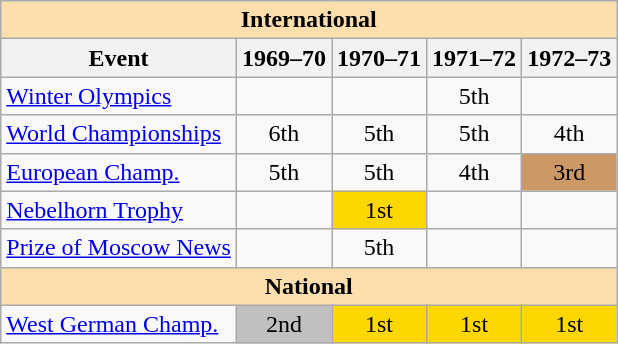<table class="wikitable" style="text-align:center">
<tr>
<th style="background-color: #ffdead; " colspan=5 align=center>International</th>
</tr>
<tr>
<th>Event</th>
<th>1969–70</th>
<th>1970–71</th>
<th>1971–72</th>
<th>1972–73</th>
</tr>
<tr>
<td align=left><a href='#'>Winter Olympics</a></td>
<td></td>
<td></td>
<td>5th</td>
<td></td>
</tr>
<tr>
<td align=left><a href='#'>World Championships</a></td>
<td>6th</td>
<td>5th</td>
<td>5th</td>
<td>4th</td>
</tr>
<tr>
<td align=left><a href='#'>European Champ.</a></td>
<td>5th</td>
<td>5th</td>
<td>4th</td>
<td bgcolor=cc9966>3rd</td>
</tr>
<tr>
<td align=left><a href='#'>Nebelhorn Trophy</a></td>
<td></td>
<td bgcolor=gold>1st</td>
<td></td>
<td></td>
</tr>
<tr>
<td align=left><a href='#'>Prize of Moscow News</a></td>
<td></td>
<td>5th</td>
<td></td>
<td></td>
</tr>
<tr>
<th style="background-color: #ffdead; " colspan=5 align=center>National</th>
</tr>
<tr>
<td align=left><a href='#'>West German Champ.</a></td>
<td bgcolor=silver>2nd</td>
<td bgcolor=gold>1st</td>
<td bgcolor=gold>1st</td>
<td bgcolor=gold>1st</td>
</tr>
</table>
